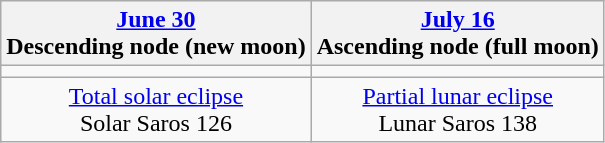<table class="wikitable">
<tr>
<th><a href='#'>June 30</a><br>Descending node (new moon)<br></th>
<th><a href='#'>July 16</a><br>Ascending node (full moon)</th>
</tr>
<tr>
<td></td>
<td></td>
</tr>
<tr align=center>
<td><a href='#'>Total solar eclipse</a><br>Solar Saros 126</td>
<td><a href='#'>Partial lunar eclipse</a><br>Lunar Saros 138</td>
</tr>
</table>
